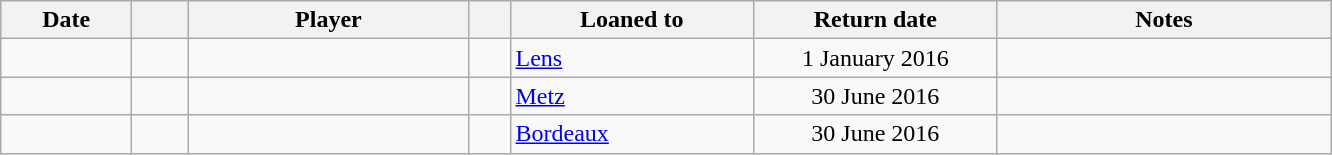<table class="wikitable sortable">
<tr>
<th style="width:80px;">Date</th>
<th style="width:30px;"></th>
<th style="width:180px;">Player</th>
<th style="width:20px;"></th>
<th style="width:155px;">Loaned to</th>
<th style="width:155px;" class="unsortable">Return date</th>
<th style="width:215px;" class="unsortable">Notes</th>
</tr>
<tr>
<td></td>
<td align=center></td>
<td> </td>
<td></td>
<td> <a href='#'>Lens</a></td>
<td align=center>1 January 2016</td>
<td align=center></td>
</tr>
<tr>
<td></td>
<td align=center></td>
<td> </td>
<td></td>
<td> <a href='#'>Metz</a></td>
<td align=center>30 June 2016</td>
<td align=center></td>
</tr>
<tr>
<td></td>
<td align=center></td>
<td> </td>
<td></td>
<td> <a href='#'>Bordeaux</a></td>
<td align=center>30 June 2016</td>
<td align=center></td>
</tr>
</table>
